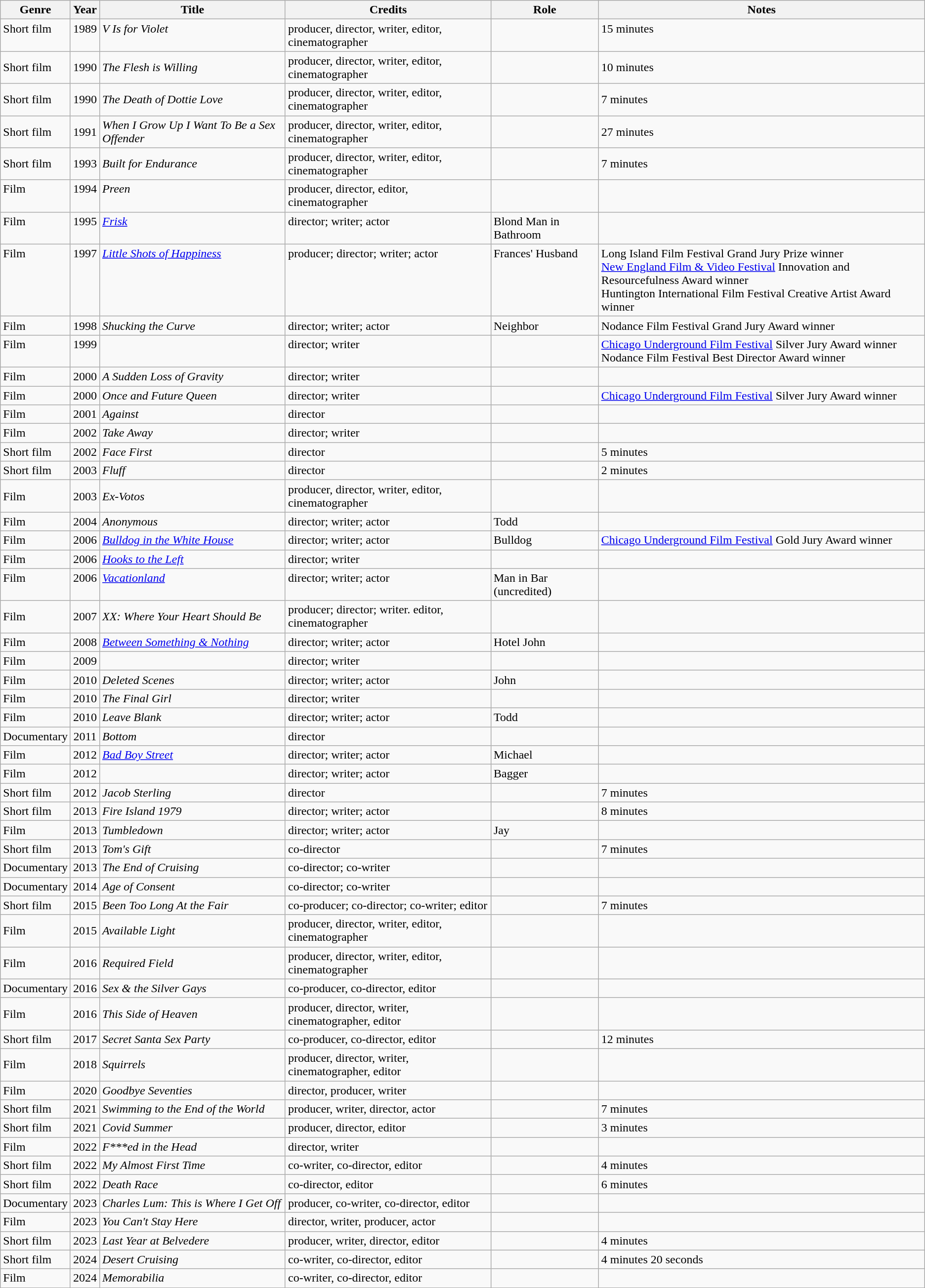<table class="wikitable sortable">
<tr>
<th>Genre</th>
<th>Year</th>
<th>Title</th>
<th>Credits</th>
<th>Role</th>
<th>Notes</th>
</tr>
<tr valign="top">
<td>Short film</td>
<td align="center">1989</td>
<td><em>V Is for Violet</em></td>
<td>producer, director, writer, editor, cinematographer</td>
<td></td>
<td>15 minutes</td>
</tr>
<tr>
<td>Short film</td>
<td>1990</td>
<td><em>The Flesh is Willing</em></td>
<td>producer, director, writer, editor, cinematographer</td>
<td></td>
<td>10 minutes</td>
</tr>
<tr>
<td>Short film</td>
<td>1990</td>
<td><em>The Death of Dottie Love</em></td>
<td>producer, director, writer, editor, cinematographer</td>
<td></td>
<td>7 minutes</td>
</tr>
<tr>
<td>Short film</td>
<td>1991</td>
<td><em>When I Grow Up I Want To Be a Sex Offender</em></td>
<td>producer, director, writer, editor, cinematographer</td>
<td></td>
<td>27 minutes</td>
</tr>
<tr>
<td>Short film</td>
<td>1993</td>
<td><em>Built for Endurance</em></td>
<td>producer, director, writer, editor, cinematographer</td>
<td></td>
<td>7 minutes</td>
</tr>
<tr valign="top">
<td>Film</td>
<td align="center">1994</td>
<td><em>Preen</em></td>
<td>producer, director, editor, cinematographer</td>
<td></td>
<td></td>
</tr>
<tr valign="top">
<td>Film</td>
<td align="center">1995</td>
<td><em><a href='#'>Frisk</a></em></td>
<td>director; writer; actor</td>
<td>Blond Man in Bathroom</td>
<td></td>
</tr>
<tr valign="top">
<td>Film</td>
<td align="center">1997</td>
<td><em><a href='#'>Little Shots of Happiness</a></em></td>
<td>producer; director; writer; actor</td>
<td>Frances' Husband</td>
<td>Long Island Film Festival Grand Jury Prize winner <br> <a href='#'>New England Film & Video Festival</a> Innovation and Resourcefulness Award winner <br> Huntington International Film Festival Creative Artist Award winner</td>
</tr>
<tr valign="top">
<td>Film</td>
<td align="center">1998</td>
<td><em>Shucking the Curve</em></td>
<td>director; writer; actor</td>
<td>Neighbor</td>
<td>Nodance Film Festival Grand Jury Award winner</td>
</tr>
<tr valign="top">
<td>Film</td>
<td align="center">1999</td>
<td><em></em></td>
<td>director; writer</td>
<td></td>
<td><a href='#'>Chicago Underground Film Festival</a> Silver Jury Award winner <br> Nodance Film Festival Best Director Award winner</td>
</tr>
<tr valign="top">
<td>Film</td>
<td align="center">2000</td>
<td><em>A Sudden Loss of Gravity</em></td>
<td>director; writer</td>
<td></td>
<td></td>
</tr>
<tr valign="top">
<td>Film</td>
<td align="center">2000</td>
<td><em>Once and Future Queen</em></td>
<td>director; writer</td>
<td></td>
<td><a href='#'>Chicago Underground Film Festival</a> Silver Jury Award winner</td>
</tr>
<tr valign="top">
<td>Film</td>
<td align="center">2001</td>
<td><em>Against</em></td>
<td>director</td>
<td></td>
<td></td>
</tr>
<tr valign="top">
<td>Film</td>
<td align="center">2002</td>
<td><em>Take Away</em></td>
<td>director; writer</td>
<td></td>
<td></td>
</tr>
<tr valign="top">
<td>Short film</td>
<td align="center">2002</td>
<td><em>Face First</em></td>
<td>director</td>
<td></td>
<td>5 minutes</td>
</tr>
<tr valign="top">
<td>Short film</td>
<td align="center">2003</td>
<td><em>Fluff</em></td>
<td>director</td>
<td></td>
<td>2 minutes</td>
</tr>
<tr>
<td>Film</td>
<td>2003</td>
<td><em>Ex-Votos</em></td>
<td>producer, director, writer, editor, cinematographer</td>
<td></td>
<td></td>
</tr>
<tr valign="top">
<td>Film</td>
<td align="center">2004</td>
<td><em>Anonymous</em> </td>
<td>director; writer; actor</td>
<td>Todd</td>
<td></td>
</tr>
<tr valign="top">
<td>Film</td>
<td align="center">2006</td>
<td><em><a href='#'>Bulldog in the White House</a></em></td>
<td>director; writer; actor</td>
<td>Bulldog</td>
<td><a href='#'>Chicago Underground Film Festival</a> Gold Jury Award winner</td>
</tr>
<tr valign="top">
<td>Film</td>
<td align="center">2006</td>
<td><em><a href='#'>Hooks to the Left</a></em></td>
<td>director; writer</td>
<td></td>
<td></td>
</tr>
<tr valign="top">
<td>Film</td>
<td align="center">2006</td>
<td><em><a href='#'>Vacationland</a></em> </td>
<td>director; writer; actor</td>
<td>Man in Bar (uncredited)</td>
<td></td>
</tr>
<tr>
<td>Film</td>
<td>2007</td>
<td><em>XX: Where Your Heart Should Be</em></td>
<td>producer; director; writer. editor, cinematographer</td>
<td></td>
<td></td>
</tr>
<tr valign="top">
<td>Film</td>
<td align="center">2008</td>
<td><em><a href='#'>Between Something & Nothing</a></em></td>
<td>director; writer; actor</td>
<td>Hotel John</td>
<td></td>
</tr>
<tr valign="top">
<td>Film</td>
<td align="center">2009</td>
<td><em></em></td>
<td>director; writer</td>
<td></td>
<td></td>
</tr>
<tr valign="top">
<td>Film</td>
<td align="center">2010</td>
<td><em>Deleted Scenes</em></td>
<td>director; writer; actor</td>
<td>John</td>
<td></td>
</tr>
<tr valign="top">
<td>Film</td>
<td align="center">2010</td>
<td><em>The Final Girl</em></td>
<td>director; writer</td>
<td></td>
<td></td>
</tr>
<tr valign="top">
<td>Film</td>
<td align="center">2010</td>
<td><em>Leave Blank</em></td>
<td>director; writer; actor</td>
<td>Todd</td>
<td></td>
</tr>
<tr valign="top">
<td>Documentary</td>
<td align="center">2011</td>
<td><em>Bottom</em></td>
<td>director</td>
<td></td>
<td></td>
</tr>
<tr valign="top">
<td>Film</td>
<td align="center">2012</td>
<td><em><a href='#'>Bad Boy Street</a></em></td>
<td>director; writer; actor</td>
<td>Michael</td>
<td></td>
</tr>
<tr valign="top">
<td>Film</td>
<td align="center">2012</td>
<td><em></em></td>
<td>director; writer; actor</td>
<td>Bagger</td>
<td></td>
</tr>
<tr valign="top">
<td>Short film</td>
<td align="center">2012</td>
<td><em>Jacob Sterling</em></td>
<td>director</td>
<td></td>
<td>7 minutes</td>
</tr>
<tr valign="top">
<td>Short film</td>
<td align="center">2013</td>
<td><em>Fire Island 1979</em></td>
<td>director; writer; actor</td>
<td></td>
<td>8 minutes</td>
</tr>
<tr valign="top">
<td>Film</td>
<td align="center">2013</td>
<td><em>Tumbledown</em></td>
<td>director; writer; actor</td>
<td>Jay</td>
<td></td>
</tr>
<tr valign="top">
<td>Short film</td>
<td align="center">2013</td>
<td><em>Tom's Gift</em></td>
<td>co-director</td>
<td></td>
<td>7 minutes</td>
</tr>
<tr valign="top">
<td>Documentary</td>
<td align="center">2013</td>
<td><em>The End of Cruising</em></td>
<td>co-director; co-writer</td>
<td></td>
<td></td>
</tr>
<tr valign="top">
<td>Documentary</td>
<td align="center">2014</td>
<td><em>Age of Consent</em></td>
<td>co-director; co-writer</td>
<td></td>
<td></td>
</tr>
<tr>
<td>Short film</td>
<td>2015</td>
<td><em>Been Too Long At the Fair</em></td>
<td>co-producer; co-director; co-writer; editor</td>
<td></td>
<td>7 minutes</td>
</tr>
<tr>
<td>Film</td>
<td>2015</td>
<td><em>Available Light</em></td>
<td>producer, director, writer, editor, cinematographer</td>
<td></td>
<td></td>
</tr>
<tr>
<td>Film</td>
<td>2016</td>
<td><em>Required Field</em></td>
<td>producer, director, writer, editor, cinematographer</td>
<td></td>
<td></td>
</tr>
<tr>
<td>Documentary</td>
<td>2016</td>
<td><em>Sex & the Silver Gays</em></td>
<td>co-producer, co-director, editor</td>
<td></td>
<td></td>
</tr>
<tr>
<td>Film</td>
<td>2016</td>
<td><em>This Side of Heaven</em></td>
<td>producer, director, writer, cinematographer, editor</td>
<td></td>
<td></td>
</tr>
<tr>
<td>Short film</td>
<td>2017</td>
<td><em>Secret Santa Sex Party</em></td>
<td>co-producer, co-director, editor</td>
<td></td>
<td>12 minutes</td>
</tr>
<tr>
<td>Film</td>
<td>2018</td>
<td><em>Squirrels</em></td>
<td>producer, director, writer, cinematographer, editor</td>
<td></td>
<td></td>
</tr>
<tr>
<td>Film</td>
<td>2020</td>
<td><em>Goodbye Seventies</em></td>
<td>director, producer, writer</td>
<td></td>
<td></td>
</tr>
<tr>
<td>Short film</td>
<td>2021</td>
<td><em>Swimming to the End of the World</em></td>
<td>producer, writer, director, actor</td>
<td></td>
<td>7 minutes</td>
</tr>
<tr>
<td>Short film</td>
<td>2021</td>
<td><em>Covid Summer</em></td>
<td>producer, director, editor</td>
<td></td>
<td>3 minutes</td>
</tr>
<tr>
<td>Film</td>
<td>2022</td>
<td><em>F***ed in the Head</em></td>
<td>director, writer</td>
<td></td>
<td></td>
</tr>
<tr>
<td>Short film</td>
<td>2022</td>
<td><em>My Almost First Time</em></td>
<td>co-writer, co-director, editor</td>
<td></td>
<td>4 minutes</td>
</tr>
<tr>
<td>Short film</td>
<td>2022</td>
<td><em>Death Race</em></td>
<td>co-director, editor</td>
<td></td>
<td>6 minutes</td>
</tr>
<tr>
<td>Documentary</td>
<td>2023</td>
<td><em>Charles Lum: This is Where I Get Off</em></td>
<td>producer, co-writer, co-director, editor</td>
<td></td>
<td></td>
</tr>
<tr>
<td>Film</td>
<td>2023</td>
<td><em>You Can't Stay Here</em></td>
<td>director, writer, producer, actor</td>
<td></td>
<td></td>
</tr>
<tr>
<td>Short film</td>
<td>2023</td>
<td><em>Last Year at Belvedere</em></td>
<td>producer, writer, director, editor</td>
<td></td>
<td>4 minutes</td>
</tr>
<tr>
<td>Short film</td>
<td>2024</td>
<td><em>Desert Cruising</em></td>
<td>co-writer, co-director, editor</td>
<td></td>
<td>4 minutes 20 seconds</td>
</tr>
<tr>
<td>Film</td>
<td>2024</td>
<td><em>Memorabilia</em></td>
<td>co-writer, co-director, editor</td>
<td></td>
<td></td>
</tr>
</table>
